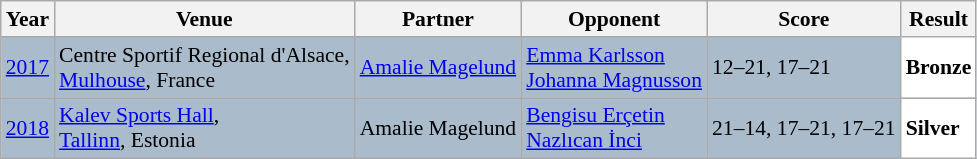<table class="sortable wikitable" style="font-size: 90%;">
<tr>
<th>Year</th>
<th>Venue</th>
<th>Partner</th>
<th>Opponent</th>
<th>Score</th>
<th>Result</th>
</tr>
<tr style="background:#AABBCC">
<td align="center"><a href='#'>2017</a></td>
<td align="left">Centre Sportif Regional d'Alsace,<br><a href='#'>Mulhouse</a>, France</td>
<td align="left"> <a href='#'>Amalie Magelund</a></td>
<td align="left"> <a href='#'>Emma Karlsson</a><br> <a href='#'>Johanna Magnusson</a></td>
<td align="left">12–21, 17–21</td>
<td style="text-align:left; background:white"> <strong>Bronze</strong></td>
</tr>
<tr style="background:#AABBCC">
<td align="center"><a href='#'>2018</a></td>
<td align="left"><a href='#'>Kalev Sports Hall</a>,<br><a href='#'>Tallinn</a>, Estonia</td>
<td align="left"> Amalie Magelund</td>
<td align="left"> <a href='#'>Bengisu Erçetin</a><br> <a href='#'>Nazlıcan İnci</a></td>
<td align="left">21–14, 17–21, 17–21</td>
<td style="text-align:left; background:white"> <strong>Silver</strong></td>
</tr>
</table>
